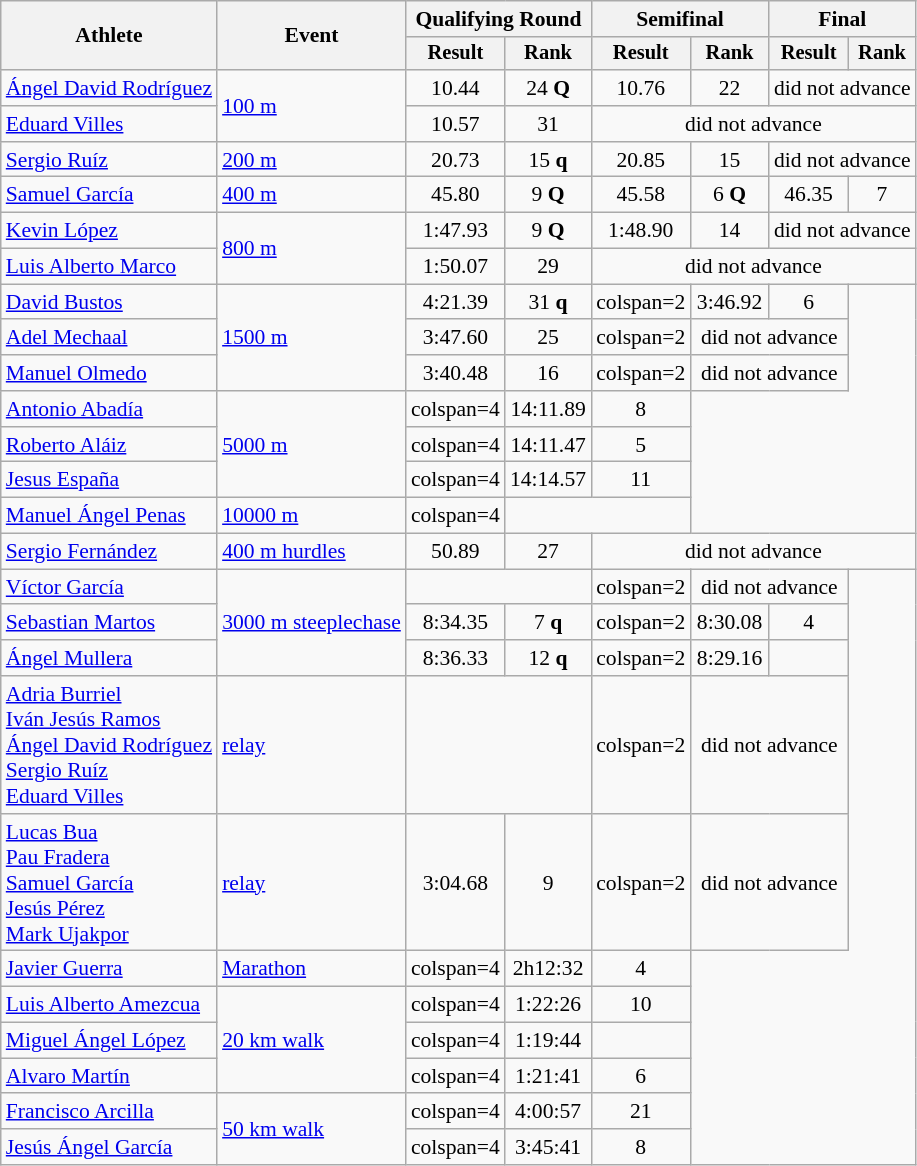<table class="wikitable" style="font-size:90%">
<tr>
<th rowspan="2">Athlete</th>
<th rowspan="2">Event</th>
<th colspan="2">Qualifying Round</th>
<th colspan="2">Semifinal</th>
<th colspan="2">Final</th>
</tr>
<tr style="font-size:95%">
<th>Result</th>
<th>Rank</th>
<th>Result</th>
<th>Rank</th>
<th>Result</th>
<th>Rank</th>
</tr>
<tr align=center>
<td align=left><a href='#'>Ángel David Rodríguez</a></td>
<td align=left rowspan=2><a href='#'>100 m</a></td>
<td>10.44</td>
<td>24 <strong>Q</strong></td>
<td>10.76</td>
<td>22</td>
<td colspan=2>did not advance</td>
</tr>
<tr align=center>
<td align=left><a href='#'>Eduard Villes</a></td>
<td>10.57</td>
<td>31</td>
<td colspan=4>did not advance</td>
</tr>
<tr align=center>
<td align=left><a href='#'>Sergio Ruíz</a></td>
<td align=left><a href='#'>200 m</a></td>
<td>20.73</td>
<td>15 <strong>q</strong></td>
<td>20.85</td>
<td>15</td>
<td colspan=2>did not advance</td>
</tr>
<tr align=center>
<td align=left><a href='#'>Samuel García</a></td>
<td align=left><a href='#'>400 m</a></td>
<td>45.80</td>
<td>9 <strong>Q</strong></td>
<td>45.58</td>
<td>6 <strong>Q</strong></td>
<td>46.35</td>
<td>7</td>
</tr>
<tr align=center>
<td align=left><a href='#'>Kevin López</a></td>
<td align=left rowspan=2><a href='#'>800 m</a></td>
<td>1:47.93</td>
<td>9 <strong>Q</strong></td>
<td>1:48.90</td>
<td>14</td>
<td colspan=2>did not advance</td>
</tr>
<tr align=center>
<td align=left><a href='#'>Luis Alberto Marco</a></td>
<td>1:50.07</td>
<td>29</td>
<td colspan=4>did not advance</td>
</tr>
<tr align=center>
<td align=left><a href='#'>David Bustos</a></td>
<td align=left rowspan=3><a href='#'>1500 m</a></td>
<td>4:21.39</td>
<td>31 <strong>q</strong></td>
<td>colspan=2 </td>
<td>3:46.92</td>
<td>6</td>
</tr>
<tr align=center>
<td align=left><a href='#'>Adel Mechaal</a></td>
<td>3:47.60</td>
<td>25</td>
<td>colspan=2 </td>
<td colspan=2>did not advance</td>
</tr>
<tr align=center>
<td align=left><a href='#'>Manuel Olmedo</a></td>
<td>3:40.48</td>
<td>16</td>
<td>colspan=2 </td>
<td colspan=2>did not advance</td>
</tr>
<tr align=center>
<td align=left><a href='#'>Antonio Abadía</a></td>
<td align=left rowspan=3><a href='#'>5000 m</a></td>
<td>colspan=4 </td>
<td>14:11.89</td>
<td>8</td>
</tr>
<tr align=center>
<td align=left><a href='#'>Roberto Aláiz</a></td>
<td>colspan=4 </td>
<td>14:11.47</td>
<td>5</td>
</tr>
<tr align=center>
<td align=left><a href='#'>Jesus España</a></td>
<td>colspan=4 </td>
<td>14:14.57</td>
<td>11</td>
</tr>
<tr align=center>
<td align=left><a href='#'>Manuel Ángel Penas</a></td>
<td align=left><a href='#'>10000 m</a></td>
<td>colspan=4 </td>
<td colspan=2></td>
</tr>
<tr align=center>
<td align=left><a href='#'>Sergio Fernández</a></td>
<td align=left><a href='#'>400 m hurdles</a></td>
<td>50.89</td>
<td>27</td>
<td colspan=4>did not advance</td>
</tr>
<tr align=center>
<td align=left><a href='#'>Víctor García</a></td>
<td align=left rowspan=3><a href='#'>3000 m steeplechase</a></td>
<td colspan=2></td>
<td>colspan=2 </td>
<td colspan=2>did not advance</td>
</tr>
<tr align=center>
<td align=left><a href='#'>Sebastian Martos</a></td>
<td>8:34.35</td>
<td>7 <strong>q</strong></td>
<td>colspan=2 </td>
<td>8:30.08</td>
<td>4</td>
</tr>
<tr align=center>
<td align=left><a href='#'>Ángel Mullera</a></td>
<td>8:36.33</td>
<td>12 <strong>q</strong></td>
<td>colspan=2 </td>
<td>8:29.16</td>
<td></td>
</tr>
<tr align=center>
<td align=left><a href='#'>Adria Burriel</a><br><a href='#'>Iván Jesús Ramos</a><br><a href='#'>Ángel David Rodríguez</a><br><a href='#'>Sergio Ruíz</a><br><a href='#'>Eduard Villes</a></td>
<td align=left><a href='#'> relay</a></td>
<td colspan=2></td>
<td>colspan=2 </td>
<td colspan=2>did not advance</td>
</tr>
<tr align=center>
<td align=left><a href='#'>Lucas Bua</a><br><a href='#'>Pau Fradera</a><br><a href='#'>Samuel García</a><br><a href='#'>Jesús Pérez</a><br><a href='#'>Mark Ujakpor</a></td>
<td align=left><a href='#'> relay</a></td>
<td>3:04.68</td>
<td>9</td>
<td>colspan=2 </td>
<td colspan=2>did not advance</td>
</tr>
<tr align=center>
<td align=left><a href='#'>Javier Guerra</a></td>
<td align=left><a href='#'>Marathon</a></td>
<td>colspan=4 </td>
<td>2h12:32</td>
<td>4</td>
</tr>
<tr align=center>
<td align=left><a href='#'>Luis Alberto Amezcua</a></td>
<td align=left rowspan=3><a href='#'>20 km walk</a></td>
<td>colspan=4 </td>
<td>1:22:26</td>
<td>10</td>
</tr>
<tr align=center>
<td align=left><a href='#'>Miguel Ángel López</a></td>
<td>colspan=4 </td>
<td>1:19:44</td>
<td></td>
</tr>
<tr align=center>
<td align=left><a href='#'>Alvaro Martín</a></td>
<td>colspan=4 </td>
<td>1:21:41</td>
<td>6</td>
</tr>
<tr align=center>
<td align=left><a href='#'>Francisco Arcilla</a></td>
<td align=left rowspan=2><a href='#'>50 km walk</a></td>
<td>colspan=4 </td>
<td>4:00:57</td>
<td>21</td>
</tr>
<tr align=center>
<td align=left><a href='#'>Jesús Ángel García</a></td>
<td>colspan=4 </td>
<td>3:45:41</td>
<td>8</td>
</tr>
</table>
